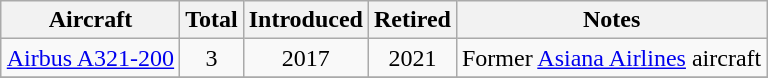<table class="wikitable" style="margin:1em auto; text-align:center;">
<tr>
<th>Aircraft</th>
<th>Total</th>
<th>Introduced</th>
<th>Retired</th>
<th>Notes</th>
</tr>
<tr>
<td><a href='#'>Airbus A321-200</a></td>
<td>3</td>
<td>2017</td>
<td>2021</td>
<td>Former <a href='#'>Asiana Airlines</a> aircraft</td>
</tr>
<tr>
</tr>
</table>
